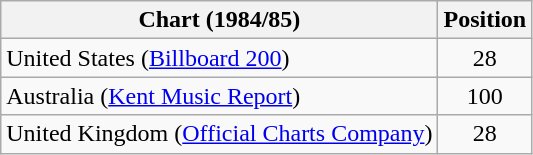<table class="wikitable">
<tr>
<th>Chart (1984/85)</th>
<th>Position</th>
</tr>
<tr>
<td>United States (<a href='#'>Billboard 200</a>)</td>
<td align="center">28</td>
</tr>
<tr>
<td>Australia (<a href='#'>Kent Music Report</a>)</td>
<td align="center">100</td>
</tr>
<tr>
<td>United Kingdom (<a href='#'>Official Charts Company</a>)</td>
<td align="center">28</td>
</tr>
</table>
